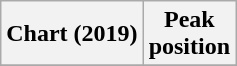<table class="wikitable plainrowheaders" style="text-align:center">
<tr>
<th scope="col">Chart (2019)</th>
<th scope="col">Peak<br>position</th>
</tr>
<tr>
</tr>
</table>
